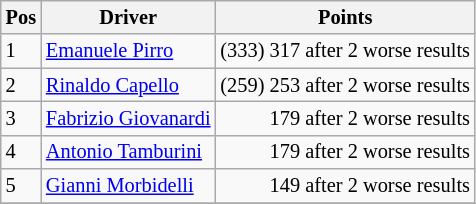<table class="wikitable" style="font-size: 85%;">
<tr>
<th>Pos</th>
<th>Driver</th>
<th>Points</th>
</tr>
<tr>
<td>1</td>
<td> <a href='#'>Emanuele Pirro</a></td>
<td align="right">(333) 317 after 2 worse results</td>
</tr>
<tr>
<td>2</td>
<td> <a href='#'>Rinaldo Capello</a></td>
<td align="right">(259) 253 after 2 worse results</td>
</tr>
<tr>
<td>3</td>
<td> <a href='#'>Fabrizio Giovanardi</a></td>
<td align="right">179 after 2 worse results</td>
</tr>
<tr>
<td>4</td>
<td> <a href='#'>Antonio Tamburini</a></td>
<td align="right">179 after 2 worse results</td>
</tr>
<tr>
<td>5</td>
<td> <a href='#'>Gianni Morbidelli</a></td>
<td align="right">149 after 2 worse results</td>
</tr>
<tr>
</tr>
</table>
